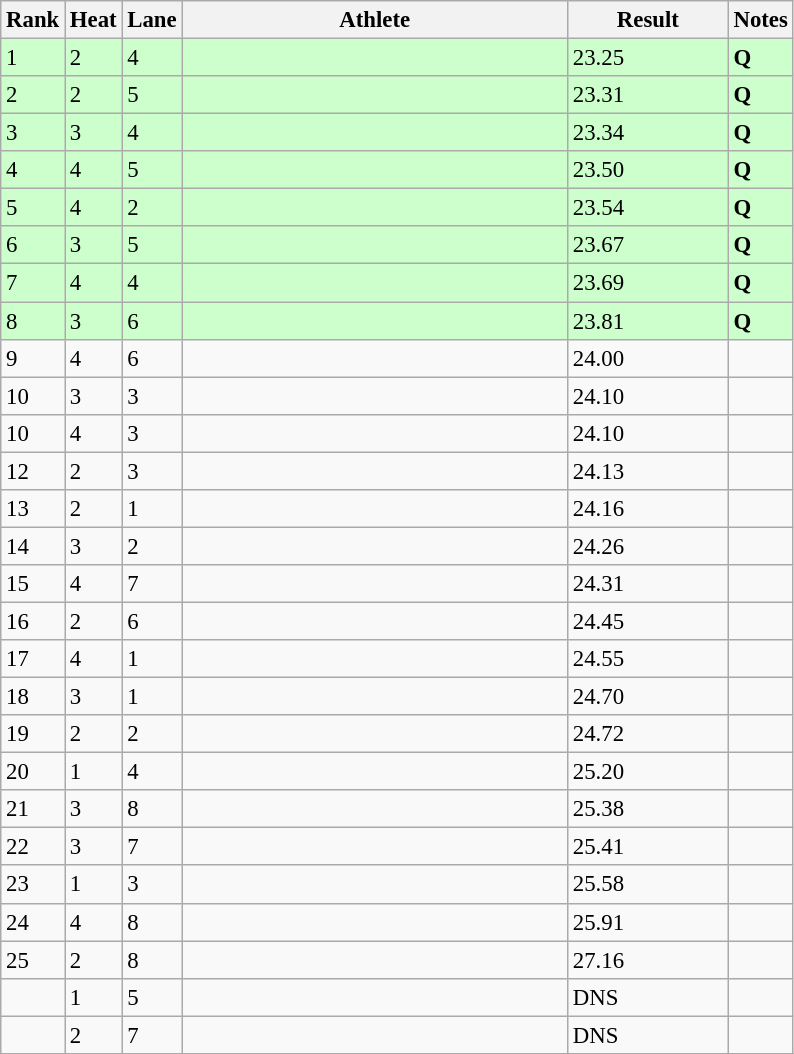<table class="wikitable" style="font-size:95%" style="width:35em;" style="text-align:center">
<tr>
<th>Rank</th>
<th>Heat</th>
<th>Lane</th>
<th width=250>Athlete</th>
<th width=100>Result</th>
<th>Notes</th>
</tr>
<tr bgcolor=ccffcc>
<td>1</td>
<td>2</td>
<td>4</td>
<td align=left></td>
<td>23.25</td>
<td><strong>Q</strong></td>
</tr>
<tr bgcolor=ccffcc>
<td>2</td>
<td>2</td>
<td>5</td>
<td align=left></td>
<td>23.31</td>
<td><strong>Q</strong></td>
</tr>
<tr bgcolor=ccffcc>
<td>3</td>
<td>3</td>
<td>4</td>
<td align=left></td>
<td>23.34</td>
<td><strong>Q</strong></td>
</tr>
<tr bgcolor=ccffcc>
<td>4</td>
<td>4</td>
<td>5</td>
<td align=left></td>
<td>23.50</td>
<td><strong>Q</strong></td>
</tr>
<tr bgcolor=ccffcc>
<td>5</td>
<td>4</td>
<td>2</td>
<td align=left></td>
<td>23.54</td>
<td><strong>Q</strong></td>
</tr>
<tr bgcolor=ccffcc>
<td>6</td>
<td>3</td>
<td>5</td>
<td align=left></td>
<td>23.67</td>
<td><strong>Q</strong></td>
</tr>
<tr bgcolor=ccffcc>
<td>7</td>
<td>4</td>
<td>4</td>
<td align=left></td>
<td>23.69</td>
<td><strong>Q</strong></td>
</tr>
<tr bgcolor=ccffcc>
<td>8</td>
<td>3</td>
<td>6</td>
<td align=left></td>
<td>23.81</td>
<td><strong>Q</strong></td>
</tr>
<tr>
<td>9</td>
<td>4</td>
<td>6</td>
<td align=left></td>
<td>24.00</td>
<td></td>
</tr>
<tr>
<td>10</td>
<td>3</td>
<td>3</td>
<td align=left></td>
<td>24.10</td>
<td></td>
</tr>
<tr>
<td>10</td>
<td>4</td>
<td>3</td>
<td align=left></td>
<td>24.10</td>
<td></td>
</tr>
<tr>
<td>12</td>
<td>2</td>
<td>3</td>
<td align=left></td>
<td>24.13</td>
<td></td>
</tr>
<tr>
<td>13</td>
<td>2</td>
<td>1</td>
<td align=left></td>
<td>24.16</td>
<td></td>
</tr>
<tr>
<td>14</td>
<td>3</td>
<td>2</td>
<td align=left></td>
<td>24.26</td>
<td></td>
</tr>
<tr>
<td>15</td>
<td>4</td>
<td>7</td>
<td align=left></td>
<td>24.31</td>
<td></td>
</tr>
<tr>
<td>16</td>
<td>2</td>
<td>6</td>
<td align=left></td>
<td>24.45</td>
<td></td>
</tr>
<tr>
<td>17</td>
<td>4</td>
<td>1</td>
<td align=left></td>
<td>24.55</td>
<td></td>
</tr>
<tr>
<td>18</td>
<td>3</td>
<td>1</td>
<td align=left></td>
<td>24.70</td>
<td></td>
</tr>
<tr>
<td>19</td>
<td>2</td>
<td>2</td>
<td align=left></td>
<td>24.72</td>
<td></td>
</tr>
<tr>
<td>20</td>
<td>1</td>
<td>4</td>
<td align=left></td>
<td>25.20</td>
<td></td>
</tr>
<tr>
<td>21</td>
<td>3</td>
<td>8</td>
<td align=left></td>
<td>25.38</td>
<td></td>
</tr>
<tr>
<td>22</td>
<td>3</td>
<td>7</td>
<td align=left></td>
<td>25.41</td>
<td></td>
</tr>
<tr>
<td>23</td>
<td>1</td>
<td>3</td>
<td align=left></td>
<td>25.58</td>
<td></td>
</tr>
<tr>
<td>24</td>
<td>4</td>
<td>8</td>
<td align=left></td>
<td>25.91</td>
<td></td>
</tr>
<tr>
<td>25</td>
<td>2</td>
<td>8</td>
<td align=left></td>
<td>27.16</td>
<td></td>
</tr>
<tr>
<td></td>
<td>1</td>
<td>5</td>
<td align=left></td>
<td>DNS</td>
<td></td>
</tr>
<tr>
<td></td>
<td>2</td>
<td>7</td>
<td align=left></td>
<td>DNS</td>
<td></td>
</tr>
<tr>
</tr>
</table>
